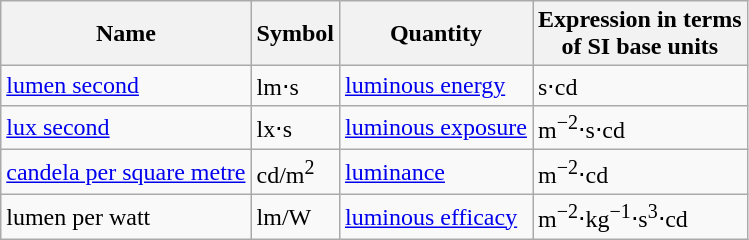<table class="wikitable sortable">
<tr>
<th>Name</th>
<th>Symbol</th>
<th>Quantity</th>
<th>Expression in terms<br> of SI base units</th>
</tr>
<tr>
<td><a href='#'>lumen second</a></td>
<td>lm⋅s</td>
<td><a href='#'>luminous energy</a></td>
<td>s⋅cd</td>
</tr>
<tr>
<td><a href='#'>lux second</a></td>
<td>lx⋅s</td>
<td><a href='#'>luminous exposure</a></td>
<td>m<sup>−2</sup>⋅s⋅cd</td>
</tr>
<tr>
<td><a href='#'>candela per square metre</a></td>
<td>cd/m<sup>2</sup></td>
<td><a href='#'>luminance</a></td>
<td>m<sup>−2</sup>⋅cd</td>
</tr>
<tr>
<td>lumen per watt</td>
<td>lm/W</td>
<td><a href='#'>luminous efficacy</a></td>
<td>m<sup>−2</sup>⋅kg<sup>−1</sup>⋅s<sup>3</sup>⋅cd</td>
</tr>
</table>
